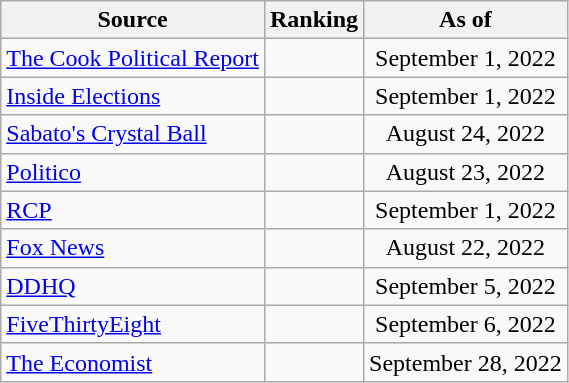<table class="wikitable" style="text-align:center">
<tr>
<th>Source</th>
<th>Ranking</th>
<th>As of</th>
</tr>
<tr>
<td align=left><a href='#'>The Cook Political Report</a></td>
<td></td>
<td>September 1, 2022</td>
</tr>
<tr>
<td align=left><a href='#'>Inside Elections</a></td>
<td></td>
<td>September 1, 2022</td>
</tr>
<tr>
<td align=left><a href='#'>Sabato's Crystal Ball</a></td>
<td></td>
<td>August 24, 2022</td>
</tr>
<tr>
<td align="left"><a href='#'>Politico</a></td>
<td></td>
<td>August 23, 2022</td>
</tr>
<tr>
<td align="left"><a href='#'>RCP</a></td>
<td></td>
<td>September 1, 2022</td>
</tr>
<tr>
<td align=left><a href='#'>Fox News</a></td>
<td></td>
<td>August 22, 2022</td>
</tr>
<tr>
<td align="left"><a href='#'>DDHQ</a></td>
<td></td>
<td>September 5, 2022</td>
</tr>
<tr>
<td align="left"><a href='#'>FiveThirtyEight</a></td>
<td></td>
<td>September 6, 2022</td>
</tr>
<tr>
<td align="left"><a href='#'>The Economist</a></td>
<td></td>
<td>September 28, 2022</td>
</tr>
</table>
